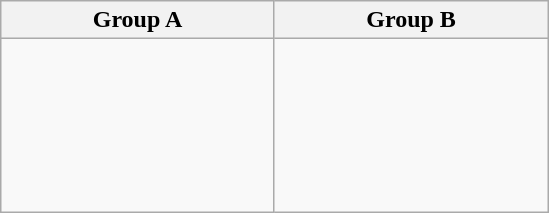<table class="wikitable">
<tr>
<th width=175px>Group A</th>
<th width=175px>Group B</th>
</tr>
<tr>
<td valign=top><br><br>
<br>
<br>
<br>
<br>
</td>
<td valign=top><br><br>
<br>
<br>
<br>
<br>
</td>
</tr>
</table>
